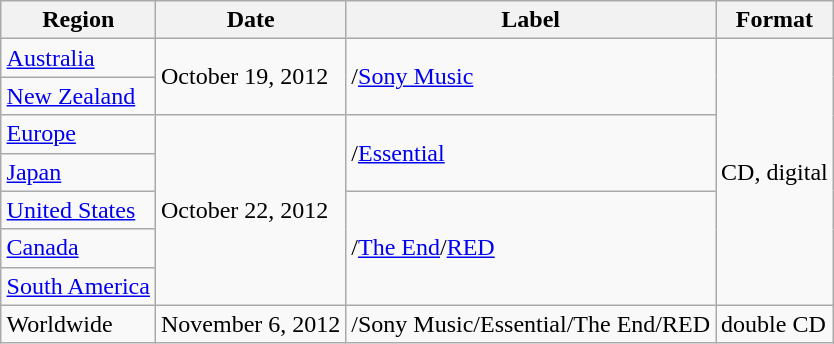<table class="wikitable" style="float: right;">
<tr>
<th>Region</th>
<th>Date</th>
<th>Label</th>
<th>Format</th>
</tr>
<tr>
<td><a href='#'>Australia</a></td>
<td rowspan="2">October 19, 2012</td>
<td rowspan="2">/<a href='#'>Sony Music</a></td>
<td rowspan="7">CD, digital</td>
</tr>
<tr>
<td><a href='#'>New Zealand</a></td>
</tr>
<tr>
<td><a href='#'>Europe</a></td>
<td rowspan="5">October 22, 2012</td>
<td rowspan="2">/<a href='#'>Essential</a></td>
</tr>
<tr>
<td><a href='#'>Japan</a></td>
</tr>
<tr>
<td><a href='#'>United States</a></td>
<td rowspan="3">/<a href='#'>The End</a>/<a href='#'>RED</a></td>
</tr>
<tr>
<td><a href='#'>Canada</a></td>
</tr>
<tr>
<td><a href='#'>South America</a></td>
</tr>
<tr>
<td>Worldwide</td>
<td>November 6, 2012</td>
<td>/Sony Music/Essential/The End/RED</td>
<td>double CD</td>
</tr>
</table>
